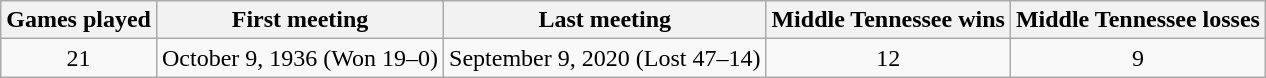<table class="wikitable">
<tr>
<th>Games played</th>
<th>First meeting</th>
<th>Last meeting</th>
<th>Middle Tennessee wins</th>
<th>Middle Tennessee losses</th>
</tr>
<tr style="text-align:center;">
<td>21</td>
<td>October 9, 1936 (Won 19–0)</td>
<td>September 9, 2020 (Lost 47–14)</td>
<td>12</td>
<td>9</td>
</tr>
</table>
